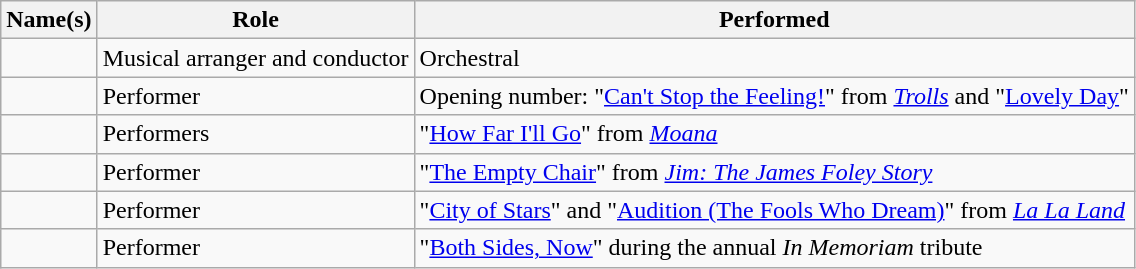<table class="wikitable sortable">
<tr>
<th>Name(s)</th>
<th>Role</th>
<th>Performed</th>
</tr>
<tr>
<td></td>
<td>Musical arranger and conductor</td>
<td>Orchestral</td>
</tr>
<tr>
<td></td>
<td>Performer</td>
<td>Opening number: "<a href='#'>Can't Stop the Feeling!</a>" from <em><a href='#'>Trolls</a></em> and "<a href='#'>Lovely Day</a>"</td>
</tr>
<tr>
<td><br></td>
<td>Performers</td>
<td>"<a href='#'>How Far I'll Go</a>" from <em><a href='#'>Moana</a></em></td>
</tr>
<tr>
<td></td>
<td>Performer</td>
<td>"<a href='#'>The Empty Chair</a>" from <em><a href='#'>Jim: The James Foley Story</a></em></td>
</tr>
<tr>
<td></td>
<td>Performer</td>
<td>"<a href='#'>City of Stars</a>" and "<a href='#'>Audition (The Fools Who Dream)</a>" from <em><a href='#'>La La Land</a></em></td>
</tr>
<tr>
<td></td>
<td>Performer</td>
<td>"<a href='#'>Both Sides, Now</a>" during the annual <em>In Memoriam</em> tribute</td>
</tr>
</table>
